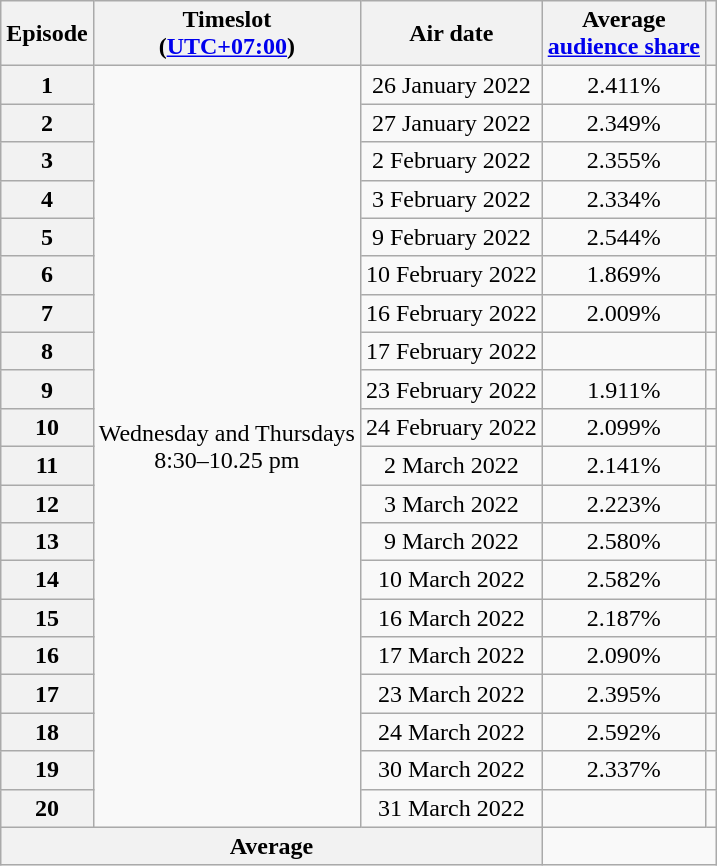<table class="wikitable">
<tr>
<th>Episode<br></th>
<th>Timeslot<br>(<a href='#'>UTC+07:00</a>)</th>
<th>Air date</th>
<th>Average<br><a href='#'>audience share</a></th>
<th></th>
</tr>
<tr>
<th style="text-align: center;">1</th>
<td rowspan="20" style="text-align: center;">Wednesday and Thursdays<br>8:30–10.25 pm</td>
<td style="text-align: center;">26 January 2022</td>
<td style="text-align: center;">2.411%</td>
<td style="text-align: center;"></td>
</tr>
<tr>
<th style="text-align: center;">2</th>
<td style="text-align: center;">27 January 2022</td>
<td style="text-align: center;">2.349%</td>
<td style="text-align: center;"></td>
</tr>
<tr>
<th style="text-align: center;">3</th>
<td style="text-align: center;">2 February 2022</td>
<td style="text-align: center;">2.355%</td>
<td style="text-align: center;"></td>
</tr>
<tr>
<th style="text-align: center;">4</th>
<td style="text-align: center;">3 February 2022</td>
<td style="text-align: center;">2.334%</td>
<td style="text-align: center;"></td>
</tr>
<tr>
<th style="text-align: center;">5</th>
<td style="text-align: center;">9 February 2022</td>
<td style="text-align: center;">2.544%</td>
<td style="text-align: center;"></td>
</tr>
<tr>
<th style="text-align: center;">6</th>
<td style="text-align: center;">10 February 2022</td>
<td style="text-align: center;">1.869%</td>
<td style="text-align: center;"></td>
</tr>
<tr>
<th style="text-align: center;">7</th>
<td style="text-align: center;">16 February 2022</td>
<td style="text-align: center;">2.009%</td>
<td style="text-align: center;"></td>
</tr>
<tr>
<th style="text-align: center;">8</th>
<td style="text-align: center;">17 February 2022</td>
<td style="text-align: center;"></td>
<td style="text-align: center;"></td>
</tr>
<tr>
<th style="text-align: center;">9</th>
<td style="text-align: center;">23 February 2022</td>
<td style="text-align: center;">1.911%</td>
<td style="text-align: center;"></td>
</tr>
<tr>
<th style="text-align: center;">10</th>
<td style="text-align: center;">24 February 2022</td>
<td style="text-align: center;">2.099%</td>
<td style="text-align: center;"></td>
</tr>
<tr>
<th style="text-align: center;">11</th>
<td style="text-align: center;">2 March 2022</td>
<td style="text-align: center;">2.141%</td>
<td style="text-align: center;"></td>
</tr>
<tr>
<th style="text-align: center;">12</th>
<td style="text-align: center;">3 March 2022</td>
<td style="text-align: center;">2.223%</td>
<td style="text-align: center;"></td>
</tr>
<tr>
<th style="text-align: center;">13</th>
<td style="text-align: center;">9 March 2022</td>
<td style="text-align: center;">2.580%</td>
<td style="text-align: center;"></td>
</tr>
<tr>
<th style="text-align: center;">14</th>
<td style="text-align: center;">10 March 2022</td>
<td style="text-align: center;">2.582%</td>
<td style="text-align: center;"></td>
</tr>
<tr>
<th style="text-align: center;">15</th>
<td style="text-align: center;">16 March 2022</td>
<td style="text-align: center;">2.187%</td>
<td style="text-align: center;"></td>
</tr>
<tr>
<th style="text-align: center;">16</th>
<td style="text-align: center;">17 March 2022</td>
<td style="text-align: center;">2.090%</td>
<td style="text-align: center;"></td>
</tr>
<tr>
<th style="text-align: center;">17</th>
<td style="text-align: center;">23 March 2022</td>
<td style="text-align: center;">2.395%</td>
<td style="text-align: center;"></td>
</tr>
<tr>
<th style="text-align: center;">18</th>
<td style="text-align: center;">24 March 2022</td>
<td style="text-align: center;">2.592%</td>
<td style="text-align: center;"></td>
</tr>
<tr>
<th style="text-align: center;">19</th>
<td style="text-align: center;">30 March 2022</td>
<td style="text-align: center;">2.337%</td>
<td style="text-align: center;"></td>
</tr>
<tr>
<th style="text-align: center;">20</th>
<td style="text-align: center;">31 March 2022</td>
<td style="text-align: center;"></td>
<td style="text-align: center;"></td>
</tr>
<tr>
<th colspan="3" style="text-align: center;">Average</th>
<td colspan="2" style="text-align: center;"> </td>
</tr>
</table>
